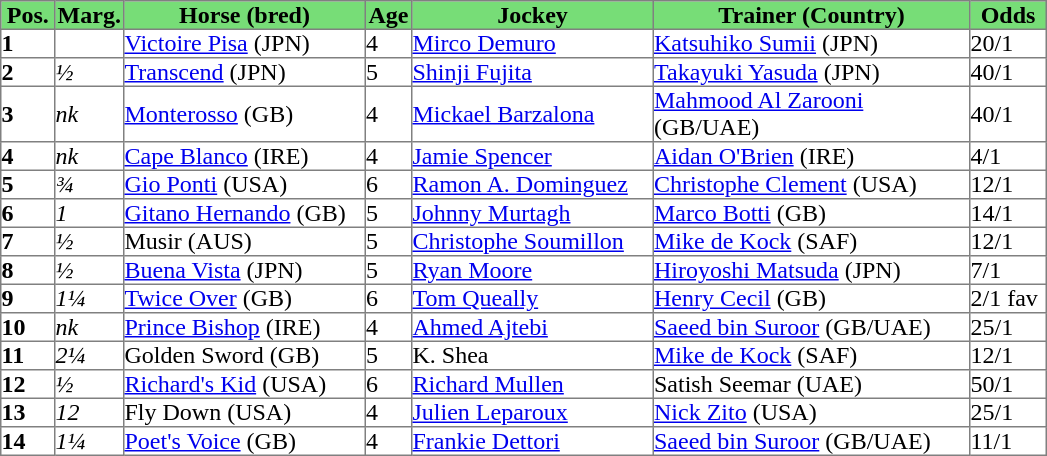<table class = "sortable" | border="1" cellpadding="0" style="border-collapse: collapse;">
<tr style="background:#7d7; text-align:center;">
<th style="width:35px;"><strong>Pos.</strong></th>
<th style="width:45px;"><strong>Marg.</strong></th>
<th style="width:160px;"><strong>Horse (bred)</strong></th>
<th style="width:30px;"><strong>Age</strong></th>
<th style="width:160px;"><strong>Jockey</strong></th>
<th style="width:210px;"><strong>Trainer (Country)</strong></th>
<th style="width:50px;"><strong>Odds</strong></th>
</tr>
<tr>
<td><strong>1</strong></td>
<td></td>
<td><a href='#'>Victoire Pisa</a> (JPN)</td>
<td>4</td>
<td><a href='#'>Mirco Demuro</a></td>
<td><a href='#'>Katsuhiko Sumii</a> (JPN)</td>
<td>20/1</td>
</tr>
<tr>
<td><strong>2</strong></td>
<td><em>½</em></td>
<td><a href='#'>Transcend</a> (JPN)</td>
<td>5</td>
<td><a href='#'>Shinji Fujita</a></td>
<td><a href='#'>Takayuki Yasuda</a> (JPN)</td>
<td>40/1</td>
</tr>
<tr>
<td><strong>3</strong></td>
<td><em>nk</em></td>
<td><a href='#'>Monterosso</a> (GB)</td>
<td>4</td>
<td><a href='#'>Mickael Barzalona</a></td>
<td><a href='#'>Mahmood Al Zarooni</a> (GB/UAE)</td>
<td>40/1</td>
</tr>
<tr>
<td><strong>4</strong></td>
<td><em>nk</em></td>
<td><a href='#'>Cape Blanco</a> (IRE)</td>
<td>4</td>
<td><a href='#'>Jamie Spencer</a></td>
<td><a href='#'>Aidan O'Brien</a> (IRE)</td>
<td>4/1</td>
</tr>
<tr>
<td><strong>5</strong></td>
<td><em>¾</em></td>
<td><a href='#'>Gio Ponti</a> (USA)</td>
<td>6</td>
<td><a href='#'>Ramon A. Dominguez</a></td>
<td><a href='#'>Christophe Clement</a> (USA)</td>
<td>12/1</td>
</tr>
<tr>
<td><strong>6</strong></td>
<td><em>1</em></td>
<td><a href='#'>Gitano Hernando</a> (GB)</td>
<td>5</td>
<td><a href='#'>Johnny Murtagh</a></td>
<td><a href='#'>Marco Botti</a> (GB)</td>
<td>14/1</td>
</tr>
<tr>
<td><strong>7</strong></td>
<td><em>½</em></td>
<td>Musir (AUS)</td>
<td>5</td>
<td><a href='#'>Christophe Soumillon</a></td>
<td><a href='#'>Mike de Kock</a> (SAF)</td>
<td>12/1</td>
</tr>
<tr>
<td><strong>8</strong></td>
<td><em>½</em></td>
<td><a href='#'>Buena Vista</a> (JPN)</td>
<td>5</td>
<td><a href='#'>Ryan Moore</a></td>
<td><a href='#'>Hiroyoshi Matsuda</a> (JPN)</td>
<td>7/1</td>
</tr>
<tr>
<td><strong>9</strong></td>
<td><em>1¼</em></td>
<td><a href='#'>Twice Over</a> (GB)</td>
<td>6</td>
<td><a href='#'>Tom Queally</a></td>
<td><a href='#'>Henry Cecil</a> (GB)</td>
<td>2/1 fav</td>
</tr>
<tr>
<td><strong>10</strong></td>
<td><em>nk</em></td>
<td><a href='#'>Prince Bishop</a> (IRE)</td>
<td>4</td>
<td><a href='#'>Ahmed Ajtebi</a></td>
<td><a href='#'>Saeed bin Suroor</a> (GB/UAE)</td>
<td>25/1</td>
</tr>
<tr>
<td><strong>11</strong></td>
<td><em>2¼</em></td>
<td>Golden Sword (GB)</td>
<td>5</td>
<td>K. Shea</td>
<td><a href='#'>Mike de Kock</a> (SAF)</td>
<td>12/1</td>
</tr>
<tr>
<td><strong>12</strong></td>
<td><em>½</em></td>
<td><a href='#'>Richard's Kid</a> (USA)</td>
<td>6</td>
<td><a href='#'>Richard Mullen</a></td>
<td>Satish Seemar (UAE)</td>
<td>50/1</td>
</tr>
<tr>
<td><strong>13</strong></td>
<td><em>12</em></td>
<td>Fly Down (USA)</td>
<td>4</td>
<td><a href='#'>Julien Leparoux</a></td>
<td><a href='#'>Nick Zito</a> (USA)</td>
<td>25/1</td>
</tr>
<tr>
<td><strong>14</strong></td>
<td><em>1¼</em></td>
<td><a href='#'>Poet's Voice</a> (GB)</td>
<td>4</td>
<td><a href='#'>Frankie Dettori</a></td>
<td><a href='#'>Saeed bin Suroor</a> (GB/UAE)</td>
<td>11/1</td>
</tr>
</table>
